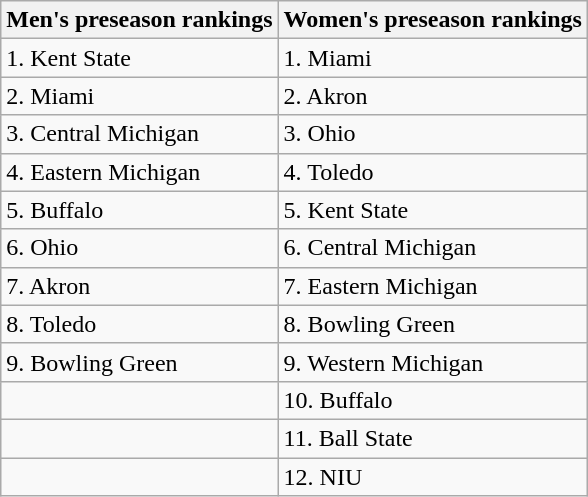<table class="wikitable">
<tr>
<th>Men's preseason rankings</th>
<th>Women's preseason rankings</th>
</tr>
<tr>
<td>1. Kent State</td>
<td>1. Miami</td>
</tr>
<tr>
<td>2. Miami</td>
<td>2. Akron</td>
</tr>
<tr>
<td>3. Central Michigan</td>
<td>3. Ohio</td>
</tr>
<tr>
<td>4. Eastern Michigan</td>
<td>4. Toledo</td>
</tr>
<tr>
<td>5. Buffalo</td>
<td>5. Kent State</td>
</tr>
<tr>
<td>6. Ohio</td>
<td>6. Central Michigan</td>
</tr>
<tr>
<td>7. Akron</td>
<td>7. Eastern Michigan</td>
</tr>
<tr>
<td>8. Toledo</td>
<td>8. Bowling Green</td>
</tr>
<tr>
<td>9. Bowling Green</td>
<td>9. Western Michigan</td>
</tr>
<tr>
<td></td>
<td>10. Buffalo</td>
</tr>
<tr>
<td></td>
<td>11. Ball State</td>
</tr>
<tr>
<td></td>
<td>12. NIU</td>
</tr>
</table>
